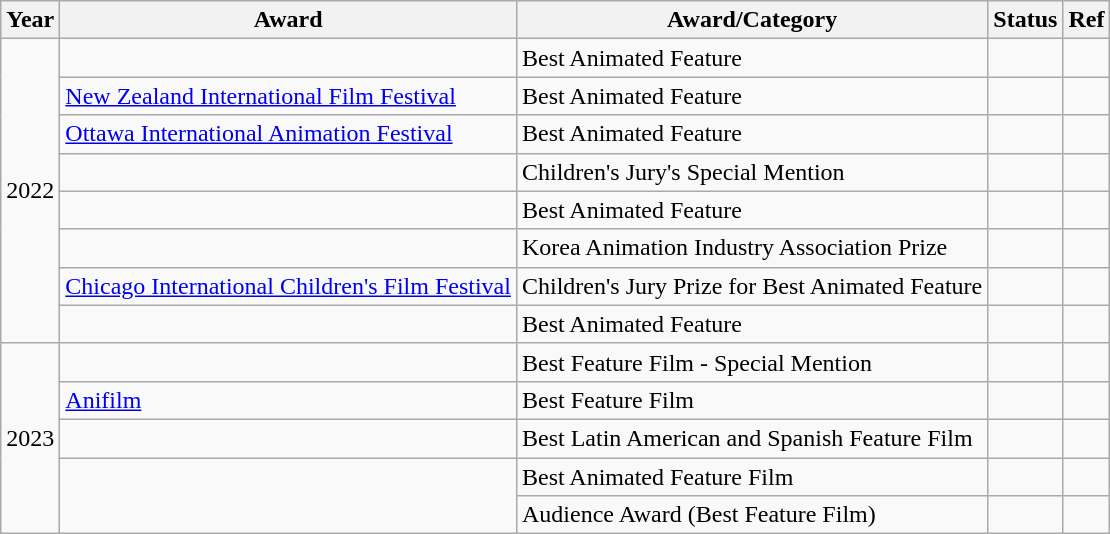<table class="wikitable">
<tr>
<th>Year</th>
<th>Award</th>
<th>Award/Category</th>
<th>Status</th>
<th>Ref</th>
</tr>
<tr>
<td rowspan="8">2022</td>
<td></td>
<td>Best Animated Feature</td>
<td></td>
<td></td>
</tr>
<tr>
<td><a href='#'>New Zealand International Film Festival</a></td>
<td>Best Animated Feature</td>
<td></td>
<td></td>
</tr>
<tr>
<td><a href='#'>Ottawa International Animation Festival</a></td>
<td>Best Animated Feature</td>
<td></td>
<td></td>
</tr>
<tr>
<td></td>
<td>Children's Jury's Special Mention</td>
<td></td>
<td></td>
</tr>
<tr>
<td></td>
<td>Best Animated Feature</td>
<td></td>
<td></td>
</tr>
<tr>
<td></td>
<td>Korea Animation Industry Association Prize</td>
<td></td>
<td></td>
</tr>
<tr>
<td><a href='#'>Chicago International Children's Film Festival</a></td>
<td>Children's Jury Prize for Best Animated Feature</td>
<td></td>
<td></td>
</tr>
<tr>
<td></td>
<td>Best Animated Feature</td>
<td></td>
<td></td>
</tr>
<tr>
<td rowspan="5">2023</td>
<td></td>
<td>Best Feature Film - Special Mention</td>
<td></td>
<td></td>
</tr>
<tr>
<td><a href='#'>Anifilm</a></td>
<td>Best Feature Film</td>
<td></td>
<td></td>
</tr>
<tr>
<td></td>
<td>Best Latin American and Spanish Feature Film</td>
<td></td>
<td></td>
</tr>
<tr>
<td rowspan="2"></td>
<td>Best Animated Feature Film</td>
<td></td>
<td></td>
</tr>
<tr>
<td>Audience Award (Best Feature Film)</td>
<td></td>
<td></td>
</tr>
</table>
